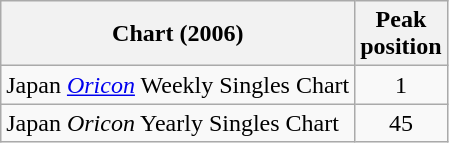<table class="wikitable sortable">
<tr>
<th>Chart (2006)</th>
<th>Peak<br>position</th>
</tr>
<tr>
<td>Japan <em><a href='#'>Oricon</a></em> Weekly Singles Chart</td>
<td align="center">1</td>
</tr>
<tr>
<td>Japan <em>Oricon</em> Yearly Singles Chart</td>
<td align="center">45</td>
</tr>
</table>
